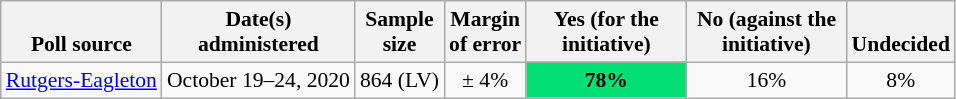<table class="wikitable" style="font-size:90%;text-align:center;">
<tr valign=bottom>
<th>Poll source</th>
<th>Date(s)<br>administered</th>
<th>Sample<br>size</th>
<th>Margin<br>of error</th>
<th style="width:100px;">Yes (for the initiative)</th>
<th style="width:100px;">No (against the initiative)</th>
<th>Undecided</th>
</tr>
<tr>
<td style="text-align:left;"><a href='#'>Rutgers-Eagleton</a></td>
<td>October 19–24, 2020</td>
<td>864 (LV)</td>
<td>± 4%</td>
<td style="background: rgb(1,223,116);"><strong>78%</strong></td>
<td>16%</td>
<td>8%</td>
</tr>
</table>
